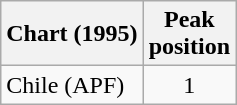<table class="wikitable">
<tr>
<th align="left">Chart (1995)</th>
<th align="left">Peak<br>position</th>
</tr>
<tr>
<td align="left">Chile (APF)</td>
<td align="center">1</td>
</tr>
</table>
